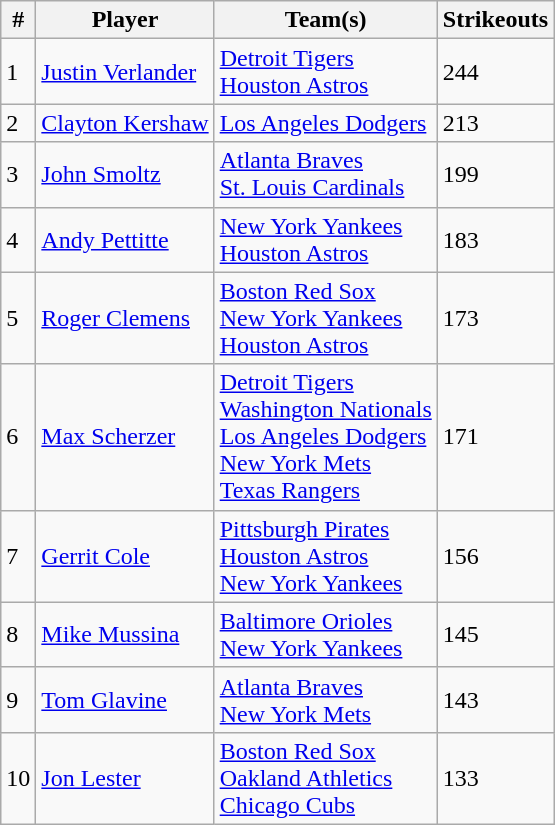<table class="wikitable" style="float:left;">
<tr>
<th>#</th>
<th>Player</th>
<th>Team(s)</th>
<th>Strikeouts</th>
</tr>
<tr>
<td>1</td>
<td><a href='#'>Justin Verlander</a></td>
<td><a href='#'>Detroit Tigers</a><br><a href='#'>Houston Astros</a></td>
<td>244</td>
</tr>
<tr>
<td>2</td>
<td><a href='#'>Clayton Kershaw</a></td>
<td><a href='#'>Los Angeles Dodgers</a></td>
<td>213</td>
</tr>
<tr>
<td>3</td>
<td><a href='#'>John Smoltz</a></td>
<td><a href='#'>Atlanta Braves</a><br><a href='#'>St. Louis Cardinals</a></td>
<td>199</td>
</tr>
<tr>
<td>4</td>
<td><a href='#'>Andy Pettitte</a></td>
<td><a href='#'>New York Yankees</a><br><a href='#'>Houston Astros</a></td>
<td>183</td>
</tr>
<tr>
<td>5</td>
<td><a href='#'>Roger Clemens</a></td>
<td><a href='#'>Boston Red Sox</a><br><a href='#'>New York Yankees</a><br><a href='#'>Houston Astros</a></td>
<td>173</td>
</tr>
<tr>
<td>6</td>
<td><a href='#'>Max Scherzer</a></td>
<td><a href='#'>Detroit Tigers</a><br><a href='#'>Washington Nationals</a><br><a href='#'>Los Angeles Dodgers</a><br><a href='#'>New York Mets</a><br><a href='#'>Texas Rangers</a></td>
<td>171</td>
</tr>
<tr>
<td>7</td>
<td><a href='#'>Gerrit Cole</a></td>
<td><a href='#'>Pittsburgh Pirates</a><br><a href='#'>Houston Astros</a><br><a href='#'>New York Yankees</a></td>
<td>156</td>
</tr>
<tr>
<td>8</td>
<td><a href='#'>Mike Mussina</a></td>
<td><a href='#'>Baltimore Orioles</a><br><a href='#'>New York Yankees</a></td>
<td>145</td>
</tr>
<tr>
<td>9</td>
<td><a href='#'>Tom Glavine</a></td>
<td><a href='#'>Atlanta Braves</a><br><a href='#'>New York Mets</a></td>
<td>143</td>
</tr>
<tr>
<td>10</td>
<td><a href='#'>Jon Lester</a></td>
<td><a href='#'>Boston Red Sox</a><br><a href='#'>Oakland Athletics</a><br><a href='#'>Chicago Cubs</a></td>
<td>133</td>
</tr>
</table>
